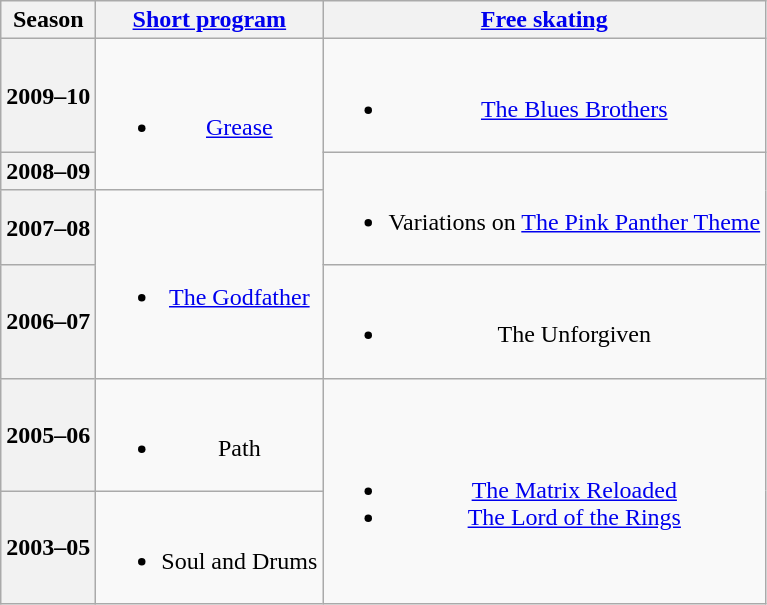<table class=wikitable style=text-align:center>
<tr>
<th>Season</th>
<th><a href='#'>Short program</a></th>
<th><a href='#'>Free skating</a></th>
</tr>
<tr>
<th>2009–10 <br> </th>
<td rowspan=2><br><ul><li><a href='#'>Grease</a> <br></li></ul></td>
<td><br><ul><li><a href='#'>The Blues Brothers</a></li></ul></td>
</tr>
<tr>
<th>2008–09 <br> </th>
<td rowspan=2><br><ul><li>Variations on <a href='#'>The Pink Panther Theme</a> <br></li></ul></td>
</tr>
<tr>
<th>2007–08 <br> </th>
<td rowspan=2><br><ul><li><a href='#'>The Godfather</a> <br></li></ul></td>
</tr>
<tr>
<th>2006–07 <br> </th>
<td><br><ul><li>The Unforgiven <br></li></ul></td>
</tr>
<tr>
<th>2005–06 <br> </th>
<td><br><ul><li>Path <br></li></ul></td>
<td rowspan=2><br><ul><li><a href='#'>The Matrix Reloaded</a> <br></li><li><a href='#'>The Lord of the Rings</a> <br></li></ul></td>
</tr>
<tr>
<th>2003–05 <br> </th>
<td><br><ul><li>Soul and Drums <br></li></ul></td>
</tr>
</table>
